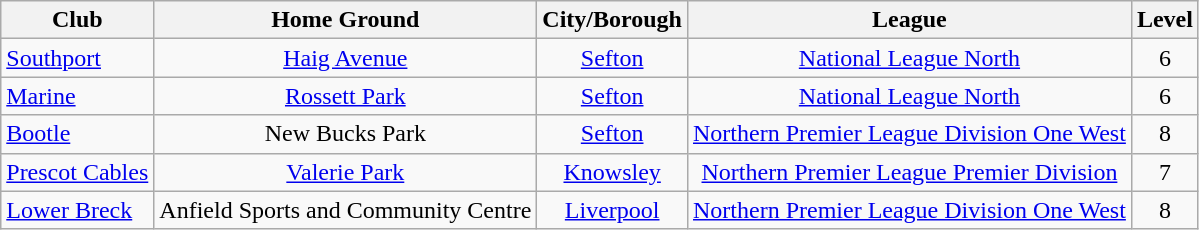<table class="wikitable sortable" border="1" style="text-align:center;">
<tr>
<th>Club<br></th>
<th>Home Ground</th>
<th>City/Borough</th>
<th>League</th>
<th>Level</th>
</tr>
<tr>
<td style="text-align:left;"><a href='#'>Southport</a></td>
<td><a href='#'>Haig Avenue</a></td>
<td><a href='#'>Sefton</a></td>
<td><a href='#'>National League North</a></td>
<td>6</td>
</tr>
<tr>
<td style="text-align:left;"><a href='#'>Marine</a></td>
<td><a href='#'>Rossett Park</a></td>
<td><a href='#'>Sefton</a></td>
<td><a href='#'>National League North</a></td>
<td>6</td>
</tr>
<tr>
<td style="text-align:left;"><a href='#'>Bootle</a></td>
<td>New Bucks Park</td>
<td><a href='#'>Sefton</a></td>
<td><a href='#'>Northern Premier League Division One West</a></td>
<td>8</td>
</tr>
<tr>
<td style="text-align:left;"><a href='#'>Prescot Cables</a></td>
<td><a href='#'>Valerie Park</a></td>
<td><a href='#'>Knowsley</a></td>
<td><a href='#'>Northern Premier League Premier Division</a></td>
<td>7</td>
</tr>
<tr>
<td style="text-align:left;"><a href='#'>Lower Breck</a></td>
<td>Anfield Sports and Community Centre</td>
<td><a href='#'>Liverpool</a></td>
<td><a href='#'>Northern Premier League Division One West</a></td>
<td>8</td>
</tr>
</table>
